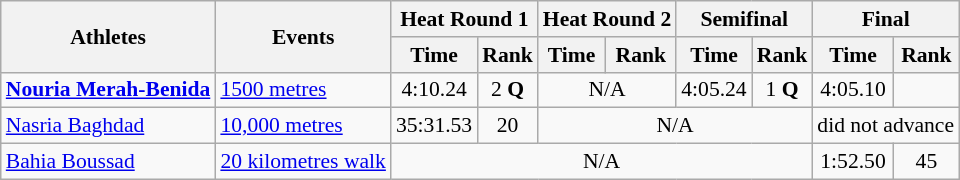<table class="wikitable" style="font-size:90%">
<tr>
<th rowspan=2>Athletes</th>
<th rowspan=2>Events</th>
<th colspan=2>Heat Round 1</th>
<th colspan=2>Heat Round 2</th>
<th colspan=2>Semifinal</th>
<th colspan=2>Final</th>
</tr>
<tr>
<th>Time</th>
<th>Rank</th>
<th>Time</th>
<th>Rank</th>
<th>Time</th>
<th>Rank</th>
<th>Time</th>
<th>Rank</th>
</tr>
<tr>
<td><strong><a href='#'>Nouria Merah-Benida</a></strong></td>
<td><a href='#'>1500 metres</a></td>
<td align=center>4:10.24</td>
<td align=center>2 <strong>Q</strong></td>
<td align=center colspan=2>N/A</td>
<td align=center>4:05.24</td>
<td align=center>1 <strong>Q</strong></td>
<td align=center>4:05.10</td>
<td align=center></td>
</tr>
<tr>
<td><a href='#'>Nasria Baghdad</a></td>
<td><a href='#'>10,000 metres</a></td>
<td align=center>35:31.53</td>
<td align=center>20</td>
<td align=center colspan=4>N/A</td>
<td align=center colspan=2>did not advance</td>
</tr>
<tr>
<td><a href='#'>Bahia Boussad</a></td>
<td><a href='#'>20 kilometres walk</a></td>
<td align=center colspan=6>N/A</td>
<td align=center>1:52.50</td>
<td align=center>45</td>
</tr>
</table>
